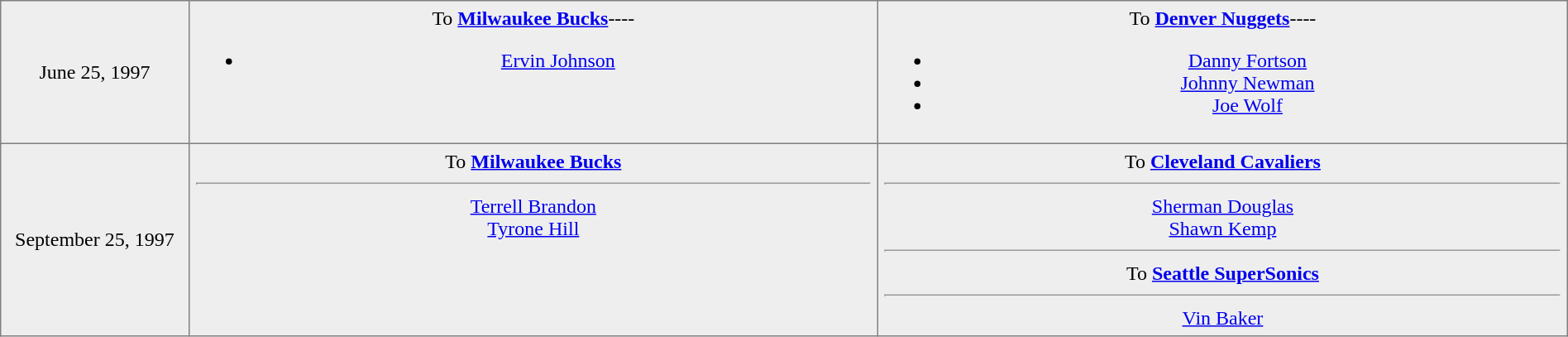<table border="1" style="border-collapse:collapse; text-align:center; width:100%;"  cellpadding="5">
<tr style="background:#eee;">
<td style="width:12%">June 25, 1997</td>
<td style="width:30%; vertical-align:top;">To <strong><a href='#'>Milwaukee Bucks</a></strong>----<br><ul><li><a href='#'>Ervin Johnson</a></li></ul></td>
<td style="width:30%; vertical-align:top;">To <strong><a href='#'>Denver Nuggets</a></strong>----<br><ul><li><a href='#'>Danny Fortson</a></li><li><a href='#'>Johnny Newman</a></li><li><a href='#'>Joe Wolf</a></li></ul></td>
</tr>
<tr bgcolor="eeeeee">
<td style="width:12%">September 25, 1997</td>
<td style="width:44%" valign="top">To <strong><a href='#'>Milwaukee Bucks</a></strong><hr><a href='#'>Terrell Brandon</a><br><a href='#'>Tyrone Hill</a></td>
<td style="width:44%" valign="top">To <strong><a href='#'>Cleveland Cavaliers</a></strong><hr><a href='#'>Sherman Douglas</a><br><a href='#'>Shawn Kemp</a><hr>To <strong><a href='#'>Seattle SuperSonics</a></strong><hr><a href='#'>Vin Baker</a></td>
</tr>
</table>
